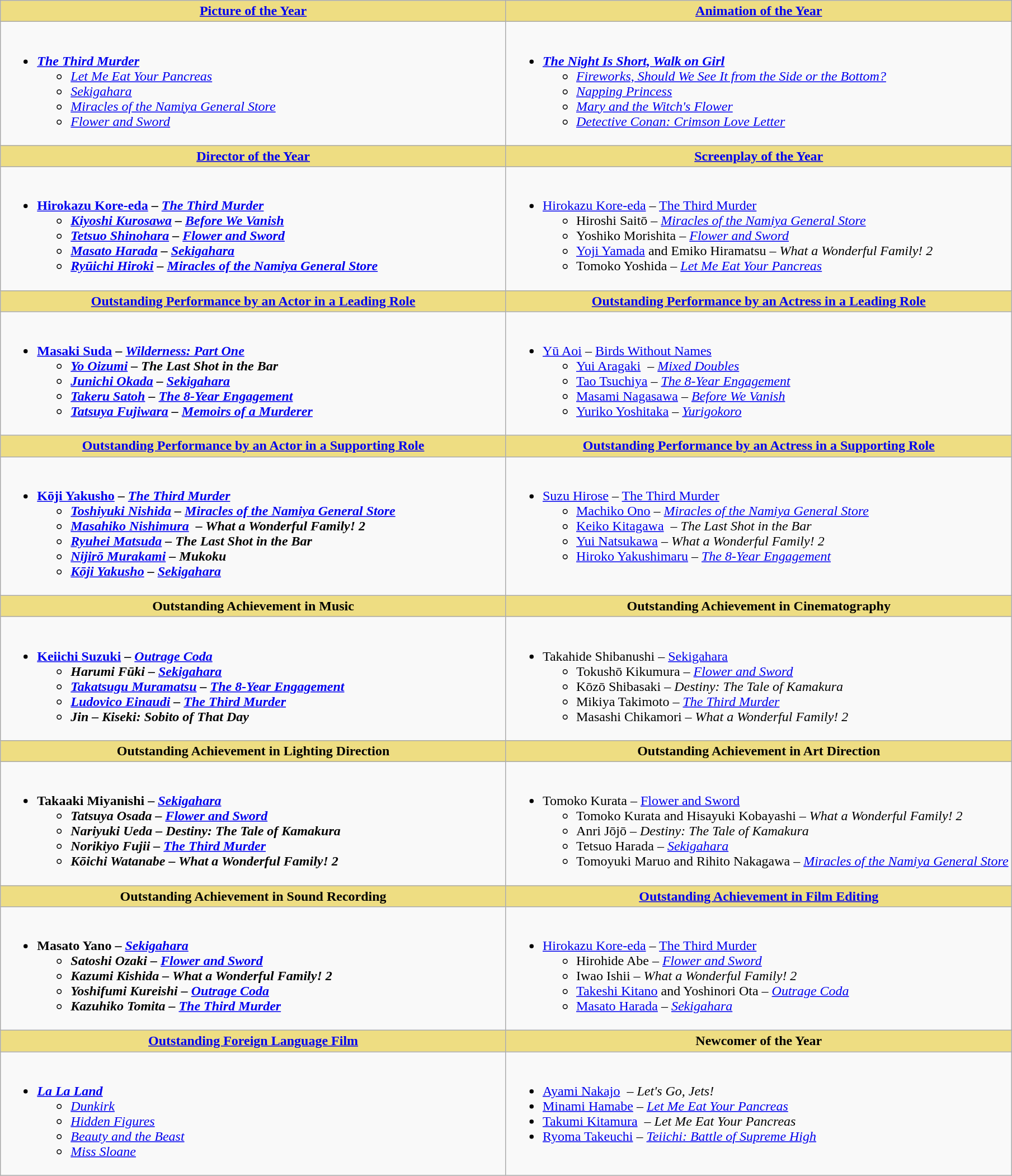<table class=wikitable>
<tr>
<th style="background:#EEDD82; width:50%"><a href='#'>Picture of the Year</a></th>
<th style="background:#EEDD82; width:50%"><a href='#'>Animation of the Year</a></th>
</tr>
<tr>
<td valign="top"><br><ul><li><strong><em><a href='#'>The Third Murder</a></em></strong><ul><li><em><a href='#'>Let Me Eat Your Pancreas</a></em></li><li><em><a href='#'>Sekigahara</a></em></li><li><em><a href='#'>Miracles of the Namiya General Store</a></em></li><li><em><a href='#'>Flower and Sword</a></em></li></ul></li></ul></td>
<td valign="top"><br><ul><li><strong><em><a href='#'>The Night Is Short, Walk on Girl</a></em></strong><ul><li><em><a href='#'>Fireworks, Should We See It from the Side or the Bottom?</a></em></li><li><em><a href='#'>Napping Princess</a></em></li><li><em><a href='#'>Mary and the Witch's Flower</a></em></li><li><em><a href='#'>Detective Conan: Crimson Love Letter</a></em></li></ul></li></ul></td>
</tr>
<tr>
<th style="background:#EEDD82"><a href='#'>Director of the Year</a></th>
<th style="background:#EEDD82"><a href='#'>Screenplay of the Year</a></th>
</tr>
<tr>
<td valign="top"><br><ul><li><strong><a href='#'>Hirokazu Kore-eda</a> – <em><a href='#'>The Third Murder</a><strong><em><ul><li><a href='#'>Kiyoshi Kurosawa</a> – </em><a href='#'>Before We Vanish</a><em></li><li><a href='#'>Tetsuo Shinohara</a> – </em><a href='#'>Flower and Sword</a><em></li><li><a href='#'>Masato Harada</a> – </em><a href='#'>Sekigahara</a><em></li><li><a href='#'>Ryūichi Hiroki</a> – </em><a href='#'>Miracles of the Namiya General Store</a><em></li></ul></li></ul></td>
<td valign="top"><br><ul><li></strong><a href='#'>Hirokazu Kore-eda</a> – </em><a href='#'>The Third Murder</a></em></strong><ul><li>Hiroshi Saitō – <em><a href='#'>Miracles of the Namiya General Store</a></em></li><li>Yoshiko Morishita – <em><a href='#'>Flower and Sword</a></em></li><li><a href='#'>Yoji Yamada</a> and Emiko Hiramatsu – <em>What a Wonderful Family! 2</em></li><li>Tomoko Yoshida – <em><a href='#'>Let Me Eat Your Pancreas</a></em></li></ul></li></ul></td>
</tr>
<tr>
<th style="background:#EEDD82"><a href='#'>Outstanding Performance by an Actor in a Leading Role</a></th>
<th style="background:#EEDD82"><a href='#'>Outstanding Performance by an Actress in a Leading Role</a></th>
</tr>
<tr>
<td valign="top"><br><ul><li><strong><a href='#'>Masaki Suda</a> – <em><a href='#'>Wilderness: Part One</a><strong><em><ul><li><a href='#'>Yo Oizumi</a> – </em>The Last Shot in the Bar<em></li><li><a href='#'>Junichi Okada</a> – </em><a href='#'>Sekigahara</a><em></li><li><a href='#'>Takeru Satoh</a> – </em><a href='#'>The 8-Year Engagement</a><em></li><li><a href='#'>Tatsuya Fujiwara</a> – </em><a href='#'>Memoirs of a Murderer</a><em></li></ul></li></ul></td>
<td valign="top"><br><ul><li></strong><a href='#'>Yū Aoi</a> – </em><a href='#'>Birds Without Names</a></em></strong><ul><li><a href='#'>Yui Aragaki</a>  – <em><a href='#'>Mixed Doubles</a></em></li><li><a href='#'>Tao Tsuchiya</a> – <em><a href='#'>The 8-Year Engagement</a></em></li><li><a href='#'>Masami Nagasawa</a> – <em><a href='#'>Before We Vanish</a></em></li><li><a href='#'>Yuriko Yoshitaka</a> – <em><a href='#'>Yurigokoro</a></em></li></ul></li></ul></td>
</tr>
<tr>
<th style="background:#EEDD82"><a href='#'>Outstanding Performance by an Actor in a Supporting Role</a></th>
<th style="background:#EEDD82"><a href='#'>Outstanding Performance by an Actress in a Supporting Role</a></th>
</tr>
<tr>
<td valign="top"><br><ul><li><strong><a href='#'>Kōji Yakusho</a> – <em><a href='#'>The Third Murder</a><strong><em><ul><li><a href='#'>Toshiyuki Nishida</a> – </em><a href='#'>Miracles of the Namiya General Store</a><em></li><li><a href='#'>Masahiko Nishimura</a>  – </em>What a Wonderful Family! 2<em></li><li><a href='#'>Ryuhei Matsuda</a> – </em>The Last Shot in the Bar<em></li><li><a href='#'>Nijirō Murakami</a> – </em>Mukoku<em></li><li><a href='#'>Kōji Yakusho</a> – </em><a href='#'>Sekigahara</a><em></li></ul></li></ul></td>
<td valign="top"><br><ul><li></strong><a href='#'>Suzu Hirose</a> – </em><a href='#'>The Third Murder</a></em></strong><ul><li><a href='#'>Machiko Ono</a> – <em><a href='#'>Miracles of the Namiya General Store</a></em></li><li><a href='#'>Keiko Kitagawa</a>  – <em>The Last Shot in the Bar</em></li><li><a href='#'>Yui Natsukawa</a> – <em>What a Wonderful Family! 2</em></li><li><a href='#'>Hiroko Yakushimaru</a> – <em><a href='#'>The 8-Year Engagement</a></em></li></ul></li></ul></td>
</tr>
<tr>
<th style="background:#EEDD82">Outstanding Achievement in Music</th>
<th style="background:#EEDD82">Outstanding Achievement in Cinematography</th>
</tr>
<tr>
<td valign="top"><br><ul><li><strong><a href='#'>Keiichi Suzuki</a> – <em><a href='#'>Outrage Coda</a><strong><em><ul><li>Harumi Fūki – </em><a href='#'>Sekigahara</a><em></li><li><a href='#'>Takatsugu Muramatsu</a> – </em><a href='#'>The 8-Year Engagement</a><em></li><li><a href='#'>Ludovico Einaudi</a> – </em><a href='#'>The Third Murder</a><em></li><li>Jin – </em>Kiseki: Sobito of That Day<em></li></ul></li></ul></td>
<td valign="top"><br><ul><li></strong>Takahide Shibanushi – </em><a href='#'>Sekigahara</a></em></strong><ul><li>Tokushō Kikumura – <em><a href='#'>Flower and Sword</a></em></li><li>Kōzō Shibasaki – <em>Destiny: The Tale of Kamakura</em></li><li>Mikiya Takimoto – <em><a href='#'>The Third Murder</a></em></li><li>Masashi Chikamori – <em>What a Wonderful Family! 2</em></li></ul></li></ul></td>
</tr>
<tr>
<th style="background:#EEDD82">Outstanding Achievement in Lighting Direction</th>
<th style="background:#EEDD82">Outstanding Achievement in Art Direction</th>
</tr>
<tr>
<td valign="top"><br><ul><li><strong>Takaaki Miyanishi – <em><a href='#'>Sekigahara</a><strong><em><ul><li>Tatsuya Osada – </em><a href='#'>Flower and Sword</a><em></li><li>Nariyuki Ueda – </em>Destiny: The Tale of Kamakura<em></li><li>Norikiyo Fujii – </em><a href='#'>The Third Murder</a><em></li><li>Kōichi Watanabe – </em>What a Wonderful Family! 2<em></li></ul></li></ul></td>
<td valign="top"><br><ul><li></strong>Tomoko Kurata – </em><a href='#'>Flower and Sword</a></em></strong><ul><li>Tomoko Kurata and Hisayuki Kobayashi – <em>What a Wonderful Family! 2</em></li><li>Anri Jōjō – <em>Destiny: The Tale of Kamakura</em></li><li>Tetsuo Harada – <em><a href='#'>Sekigahara</a></em></li><li>Tomoyuki Maruo and Rihito Nakagawa – <em><a href='#'>Miracles of the Namiya General Store</a></em></li></ul></li></ul></td>
</tr>
<tr>
<th style="background:#EEDD82">Outstanding Achievement in Sound Recording</th>
<th style="background:#EEDD82"><a href='#'>Outstanding Achievement in Film Editing</a></th>
</tr>
<tr>
<td valign="top"><br><ul><li><strong>Masato Yano – <em><a href='#'>Sekigahara</a><strong><em><ul><li>Satoshi Ozaki – </em><a href='#'>Flower and Sword</a><em></li><li>Kazumi Kishida – </em>What a Wonderful Family! 2<em></li><li>Yoshifumi Kureishi – </em><a href='#'>Outrage Coda</a><em></li><li>Kazuhiko Tomita – </em><a href='#'>The Third Murder</a><em></li></ul></li></ul></td>
<td valign="top"><br><ul><li></strong><a href='#'>Hirokazu Kore-eda</a> – </em><a href='#'>The Third Murder</a></em></strong><ul><li>Hirohide Abe – <em><a href='#'>Flower and Sword</a></em></li><li>Iwao Ishii – <em>What a Wonderful Family! 2</em></li><li><a href='#'>Takeshi Kitano</a> and Yoshinori Ota – <em><a href='#'>Outrage Coda</a></em></li><li><a href='#'>Masato Harada</a> – <em><a href='#'>Sekigahara</a></em></li></ul></li></ul></td>
</tr>
<tr>
<th style="background:#EEDD82"><a href='#'>Outstanding Foreign Language Film</a></th>
<th style="background:#EEDD82">Newcomer of the Year</th>
</tr>
<tr>
<td valign="top"><br><ul><li><strong><em><a href='#'>La La Land</a></em></strong><ul><li><em><a href='#'>Dunkirk</a></em></li><li><em><a href='#'>Hidden Figures</a></em></li><li><em><a href='#'>Beauty and the Beast</a></em></li><li><em><a href='#'>Miss Sloane</a></em></li></ul></li></ul></td>
<td valign="top"><br><ul><li><a href='#'>Ayami Nakajo</a>  – <em>Let's Go, Jets!</em></li><li><a href='#'>Minami Hamabe</a> – <em><a href='#'>Let Me Eat Your Pancreas</a></em></li><li><a href='#'>Takumi Kitamura</a>  – <em>Let Me Eat Your Pancreas</em></li><li><a href='#'>Ryoma Takeuchi</a> – <em><a href='#'>Teiichi: Battle of Supreme High</a></em></li></ul></td>
</tr>
</table>
